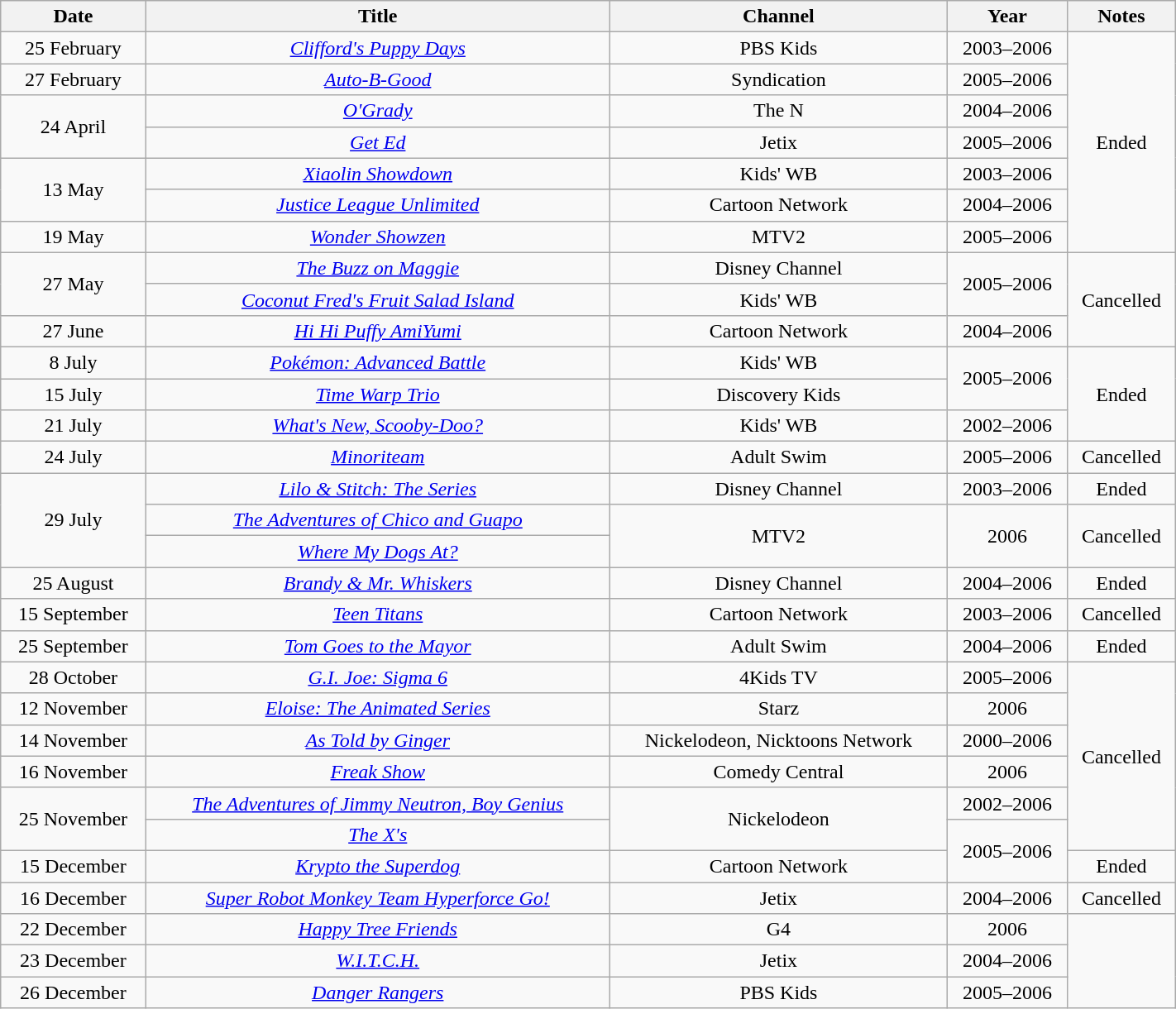<table class="wikitable sortable" style="text-align: center" width="75%">
<tr>
<th scope="col">Date</th>
<th scope="col">Title</th>
<th scope="col">Channel</th>
<th scope="col">Year</th>
<th scope="col">Notes</th>
</tr>
<tr>
<td>25 February</td>
<td><em><a href='#'>Clifford's Puppy Days</a></em></td>
<td>PBS Kids</td>
<td>2003–2006</td>
<td rowspan=7>Ended</td>
</tr>
<tr>
<td>27 February</td>
<td><em><a href='#'>Auto-B-Good</a></em></td>
<td>Syndication</td>
<td>2005–2006</td>
</tr>
<tr>
<td rowspan=2>24 April</td>
<td><em><a href='#'>O'Grady</a></em></td>
<td>The N</td>
<td>2004–2006</td>
</tr>
<tr>
<td><em><a href='#'>Get Ed</a></em></td>
<td>Jetix</td>
<td>2005–2006</td>
</tr>
<tr>
<td rowspan=2>13 May</td>
<td><em><a href='#'>Xiaolin Showdown</a></em></td>
<td>Kids' WB</td>
<td>2003–2006</td>
</tr>
<tr>
<td><em><a href='#'>Justice League Unlimited</a></em></td>
<td>Cartoon Network</td>
<td>2004–2006</td>
</tr>
<tr>
<td>19 May</td>
<td><em><a href='#'>Wonder Showzen</a></em></td>
<td>MTV2</td>
<td>2005–2006</td>
</tr>
<tr>
<td rowspan=2>27 May</td>
<td><em><a href='#'>The Buzz on Maggie</a></em></td>
<td>Disney Channel</td>
<td rowspan=2>2005–2006</td>
<td rowspan=3>Cancelled</td>
</tr>
<tr>
<td><em><a href='#'>Coconut Fred's Fruit Salad Island</a></em></td>
<td>Kids' WB</td>
</tr>
<tr>
<td>27 June</td>
<td><em><a href='#'>Hi Hi Puffy AmiYumi</a></em></td>
<td>Cartoon Network</td>
<td>2004–2006</td>
</tr>
<tr>
<td>8 July</td>
<td><em><a href='#'>Pokémon: Advanced Battle</a></em></td>
<td>Kids' WB</td>
<td rowspan=2>2005–2006</td>
<td rowspan=3>Ended</td>
</tr>
<tr>
<td>15 July</td>
<td><em><a href='#'>Time Warp Trio</a></em></td>
<td>Discovery Kids</td>
</tr>
<tr>
<td>21 July</td>
<td><em><a href='#'>What's New, Scooby-Doo?</a></em></td>
<td>Kids' WB</td>
<td>2002–2006</td>
</tr>
<tr>
<td>24 July</td>
<td><em><a href='#'>Minoriteam</a></em></td>
<td>Adult Swim</td>
<td>2005–2006</td>
<td>Cancelled</td>
</tr>
<tr>
<td rowspan=3>29 July</td>
<td><em><a href='#'>Lilo & Stitch: The Series</a></em></td>
<td>Disney Channel</td>
<td>2003–2006</td>
<td>Ended</td>
</tr>
<tr>
<td><em><a href='#'>The Adventures of Chico and Guapo</a></em></td>
<td rowspan=2>MTV2</td>
<td rowspan=2>2006</td>
<td rowspan=2>Cancelled</td>
</tr>
<tr>
<td><em><a href='#'>Where My Dogs At?</a></em></td>
</tr>
<tr>
<td>25 August</td>
<td><em><a href='#'>Brandy & Mr. Whiskers</a></em></td>
<td>Disney Channel</td>
<td>2004–2006</td>
<td>Ended</td>
</tr>
<tr>
<td>15 September</td>
<td><em><a href='#'>Teen Titans</a></em></td>
<td>Cartoon Network</td>
<td>2003–2006</td>
<td>Cancelled</td>
</tr>
<tr>
<td>25 September</td>
<td><em><a href='#'>Tom Goes to the Mayor</a></em></td>
<td>Adult Swim</td>
<td>2004–2006</td>
<td>Ended</td>
</tr>
<tr>
<td>28 October</td>
<td><em><a href='#'>G.I. Joe: Sigma 6</a></em></td>
<td>4Kids TV</td>
<td>2005–2006</td>
<td rowspan=6>Cancelled</td>
</tr>
<tr>
<td>12 November</td>
<td><em><a href='#'>Eloise: The Animated Series</a></em></td>
<td>Starz</td>
<td>2006</td>
</tr>
<tr>
<td>14 November</td>
<td><em><a href='#'>As Told by Ginger</a></em></td>
<td>Nickelodeon, Nicktoons Network</td>
<td>2000–2006</td>
</tr>
<tr>
<td>16 November</td>
<td><em><a href='#'>Freak Show</a></em></td>
<td>Comedy Central</td>
<td>2006</td>
</tr>
<tr>
<td rowspan=2>25 November</td>
<td><em><a href='#'>The Adventures of Jimmy Neutron, Boy Genius</a></em></td>
<td rowspan=2>Nickelodeon</td>
<td>2002–2006</td>
</tr>
<tr>
<td><em><a href='#'>The X's</a></em></td>
<td rowspan=2>2005–2006</td>
</tr>
<tr>
<td>15 December</td>
<td><em><a href='#'>Krypto the Superdog</a></em></td>
<td>Cartoon Network</td>
<td>Ended</td>
</tr>
<tr>
<td>16 December</td>
<td><em><a href='#'>Super Robot Monkey Team Hyperforce Go!</a></em></td>
<td>Jetix</td>
<td>2004–2006</td>
<td>Cancelled</td>
</tr>
<tr>
<td>22 December</td>
<td><em><a href='#'>Happy Tree Friends</a></em></td>
<td>G4</td>
<td>2006</td>
</tr>
<tr>
<td>23 December</td>
<td><em><a href='#'>W.I.T.C.H.</a></em></td>
<td>Jetix</td>
<td>2004–2006</td>
</tr>
<tr>
<td>26 December</td>
<td><em><a href='#'>Danger Rangers</a></em></td>
<td>PBS Kids</td>
<td>2005–2006</td>
</tr>
</table>
